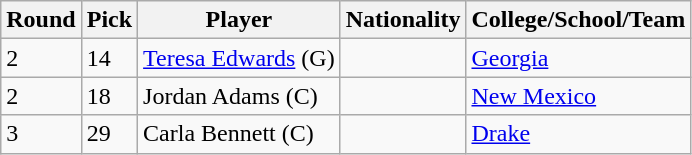<table class="wikitable">
<tr>
<th>Round</th>
<th>Pick</th>
<th>Player</th>
<th>Nationality</th>
<th>College/School/Team</th>
</tr>
<tr>
<td>2</td>
<td>14</td>
<td><a href='#'>Teresa Edwards</a> (G)</td>
<td></td>
<td><a href='#'>Georgia</a></td>
</tr>
<tr>
<td>2</td>
<td>18</td>
<td>Jordan Adams (C)</td>
<td></td>
<td><a href='#'>New Mexico</a></td>
</tr>
<tr>
<td>3</td>
<td>29</td>
<td>Carla Bennett (C)</td>
<td></td>
<td><a href='#'>Drake</a></td>
</tr>
</table>
